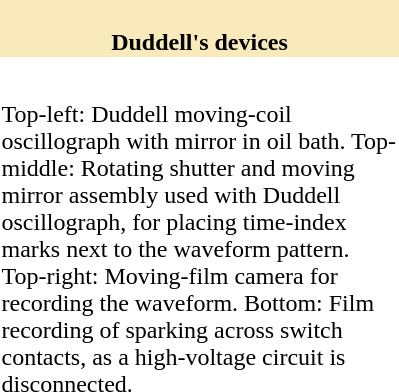<table class="toccolours" style="float:right; margin: 0 0 1em 1em; width:270px; text-align:left; clear:right;">
<tr>
<td colspan="3" style="background:#f8eaba; text-align:center;"><br><div>
<strong>Duddell's devices</strong>
</div></td>
</tr>
<tr>
<td></td>
<td></td>
<td></td>
</tr>
<tr>
<td colspan="3"></td>
</tr>
<tr>
<td colspan="3"><br>Top-left: Duddell moving-coil oscillograph with mirror in oil bath. Top-middle: Rotating shutter and moving mirror assembly used with Duddell oscillograph, for placing time-index marks next to the waveform pattern. Top-right: Moving-film camera for recording the waveform. Bottom: Film recording of sparking across switch contacts, as a high-voltage circuit is disconnected.</td>
</tr>
</table>
